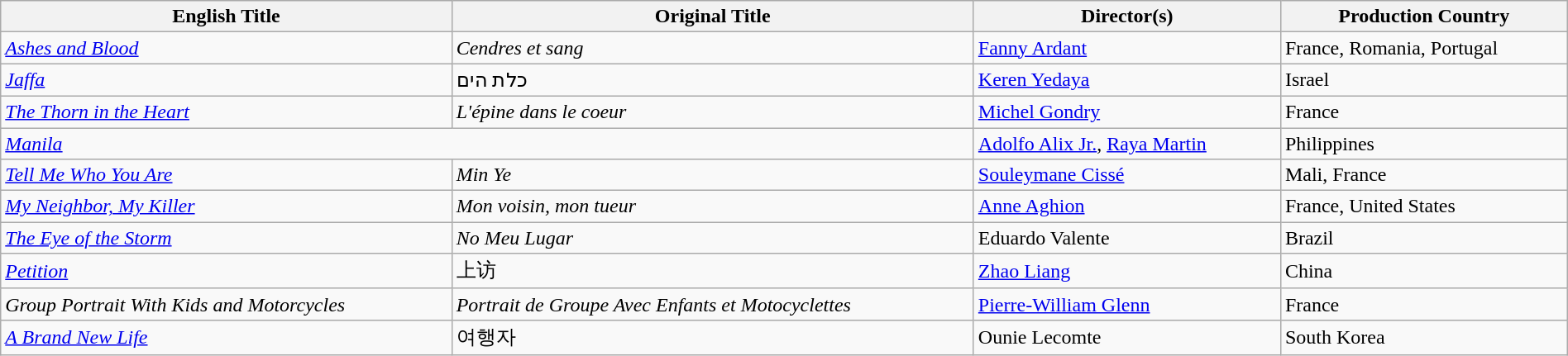<table class="wikitable" width="100%" cellpadding="5">
<tr>
<th scope="col">English Title</th>
<th scope="col">Original Title</th>
<th scope="col">Director(s)</th>
<th scope="col">Production Country</th>
</tr>
<tr>
<td><em><a href='#'>Ashes and Blood</a></em></td>
<td><em>Cendres et sang</em></td>
<td data-sort-value="Ardant"><a href='#'>Fanny Ardant</a></td>
<td>France, Romania, Portugal</td>
</tr>
<tr>
<td><em><a href='#'>Jaffa</a></em></td>
<td>כלת הים</td>
<td data-sort-value="Yedaya"><a href='#'>Keren Yedaya</a></td>
<td>Israel</td>
</tr>
<tr>
<td data-sort-value="Thorn"><em><a href='#'>The Thorn in the Heart</a></em></td>
<td data-sort-value="epine"><em>L'épine dans le coeur</em></td>
<td data-sort-value="Gondry"><a href='#'>Michel Gondry</a></td>
<td>France</td>
</tr>
<tr>
<td colspan="2"><em><a href='#'>Manila</a></em></td>
<td data-sort-value="Alix"><a href='#'>Adolfo Alix Jr.</a>, <a href='#'>Raya Martin</a></td>
<td>Philippines</td>
</tr>
<tr>
<td><em><a href='#'>Tell Me Who You Are</a></em></td>
<td><em>Min Ye</em></td>
<td data-sort-value="Cissé"><a href='#'>Souleymane Cissé</a></td>
<td>Mali, France</td>
</tr>
<tr>
<td><em><a href='#'>My Neighbor, My Killer</a></em></td>
<td><em>Mon voisin, mon tueur</em></td>
<td data-sort-value="Aghion"><a href='#'>Anne Aghion</a></td>
<td>France, United States</td>
</tr>
<tr>
<td data-sort-value="Eye of"><em><a href='#'>The Eye of the Storm</a></em></td>
<td><em>No Meu Lugar</em></td>
<td data-sort-value="Valente">Eduardo Valente</td>
<td>Brazil</td>
</tr>
<tr>
<td><em><a href='#'>Petition</a></em></td>
<td>上访</td>
<td data-sort-value="Liang"><a href='#'>Zhao Liang</a></td>
<td>China</td>
</tr>
<tr>
<td><em>Group Portrait With Kids and Motorcycles</em></td>
<td><em>Portrait de Groupe Avec Enfants et Motocyclettes</em></td>
<td data-sort-value="Glenn"><a href='#'>Pierre-William Glenn</a></td>
<td>France</td>
</tr>
<tr>
<td data-sort-value="Brand New"><em><a href='#'>A Brand New Life</a></em></td>
<td data-sort-value="Yeo-haeng">여행자</td>
<td data-sort-value="Lecomte">Ounie Lecomte</td>
<td>South Korea</td>
</tr>
</table>
